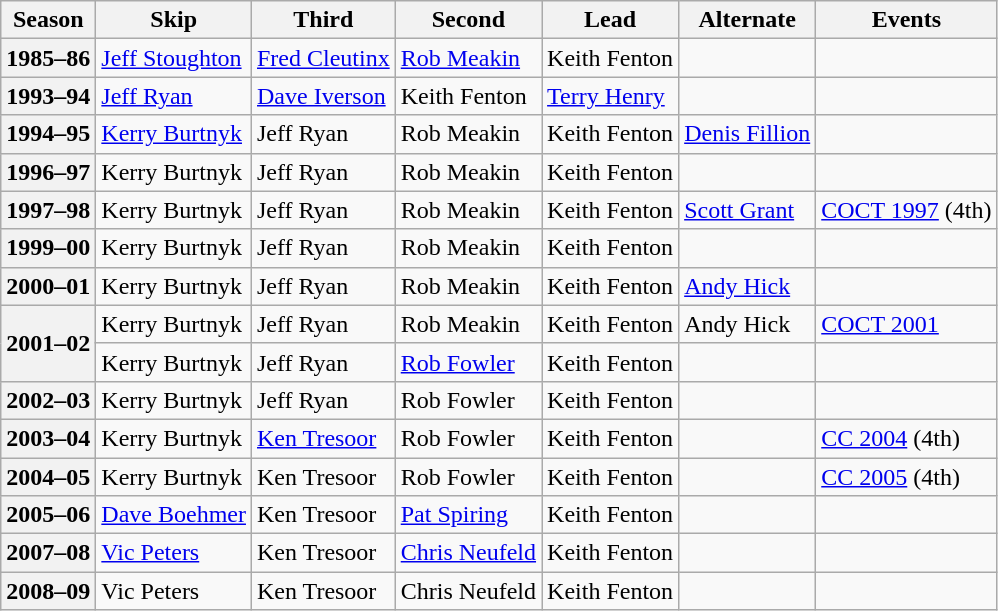<table class="wikitable">
<tr>
<th scope="col">Season</th>
<th scope="col">Skip</th>
<th scope="col">Third</th>
<th scope="col">Second</th>
<th scope="col">Lead</th>
<th scope="col">Alternate</th>
<th scope="col">Events</th>
</tr>
<tr>
<th scope="row">1985–86</th>
<td><a href='#'>Jeff Stoughton</a></td>
<td><a href='#'>Fred Cleutinx</a></td>
<td><a href='#'>Rob Meakin</a></td>
<td>Keith Fenton</td>
<td></td>
<td></td>
</tr>
<tr>
<th scope="row">1993–94</th>
<td><a href='#'>Jeff Ryan</a></td>
<td><a href='#'>Dave Iverson</a></td>
<td>Keith Fenton</td>
<td><a href='#'>Terry Henry</a></td>
<td></td>
<td></td>
</tr>
<tr>
<th scope="row">1994–95</th>
<td><a href='#'>Kerry Burtnyk</a></td>
<td>Jeff Ryan</td>
<td>Rob Meakin</td>
<td>Keith Fenton</td>
<td><a href='#'>Denis Fillion</a></td>
<td> <br> </td>
</tr>
<tr>
<th scope="row">1996–97</th>
<td>Kerry Burtnyk</td>
<td>Jeff Ryan</td>
<td>Rob Meakin</td>
<td>Keith Fenton</td>
<td></td>
<td></td>
</tr>
<tr>
<th scope="row">1997–98</th>
<td>Kerry Burtnyk</td>
<td>Jeff Ryan</td>
<td>Rob Meakin</td>
<td>Keith Fenton</td>
<td><a href='#'>Scott Grant</a></td>
<td><a href='#'>COCT 1997</a> (4th)</td>
</tr>
<tr>
<th scope="row">1999–00</th>
<td>Kerry Burtnyk</td>
<td>Jeff Ryan</td>
<td>Rob Meakin</td>
<td>Keith Fenton</td>
<td></td>
<td></td>
</tr>
<tr>
<th scope="row">2000–01</th>
<td>Kerry Burtnyk</td>
<td>Jeff Ryan</td>
<td>Rob Meakin</td>
<td>Keith Fenton</td>
<td><a href='#'>Andy Hick</a></td>
<td> </td>
</tr>
<tr>
<th scope="row" rowspan=2>2001–02</th>
<td>Kerry Burtnyk</td>
<td>Jeff Ryan</td>
<td>Rob Meakin</td>
<td>Keith Fenton</td>
<td>Andy Hick</td>
<td><a href='#'>COCT 2001</a> </td>
</tr>
<tr>
<td>Kerry Burtnyk</td>
<td>Jeff Ryan</td>
<td><a href='#'>Rob Fowler</a></td>
<td>Keith Fenton</td>
<td></td>
<td></td>
</tr>
<tr>
<th scope="row">2002–03</th>
<td>Kerry Burtnyk</td>
<td>Jeff Ryan</td>
<td>Rob Fowler</td>
<td>Keith Fenton</td>
<td></td>
<td></td>
</tr>
<tr>
<th scope="row">2003–04</th>
<td>Kerry Burtnyk</td>
<td><a href='#'>Ken Tresoor</a></td>
<td>Rob Fowler</td>
<td>Keith Fenton</td>
<td></td>
<td><a href='#'>CC 2004</a> (4th)</td>
</tr>
<tr>
<th scope="row">2004–05</th>
<td>Kerry Burtnyk</td>
<td>Ken Tresoor</td>
<td>Rob Fowler</td>
<td>Keith Fenton</td>
<td></td>
<td><a href='#'>CC 2005</a> (4th)</td>
</tr>
<tr>
<th scope="row">2005–06</th>
<td><a href='#'>Dave Boehmer</a></td>
<td>Ken Tresoor</td>
<td><a href='#'>Pat Spiring</a></td>
<td>Keith Fenton</td>
<td></td>
<td></td>
</tr>
<tr>
<th scope="row">2007–08</th>
<td><a href='#'>Vic Peters</a></td>
<td>Ken Tresoor</td>
<td><a href='#'>Chris Neufeld</a></td>
<td>Keith Fenton</td>
<td></td>
<td></td>
</tr>
<tr>
<th scope="row">2008–09</th>
<td>Vic Peters</td>
<td>Ken Tresoor</td>
<td>Chris Neufeld</td>
<td>Keith Fenton</td>
<td></td>
<td></td>
</tr>
</table>
